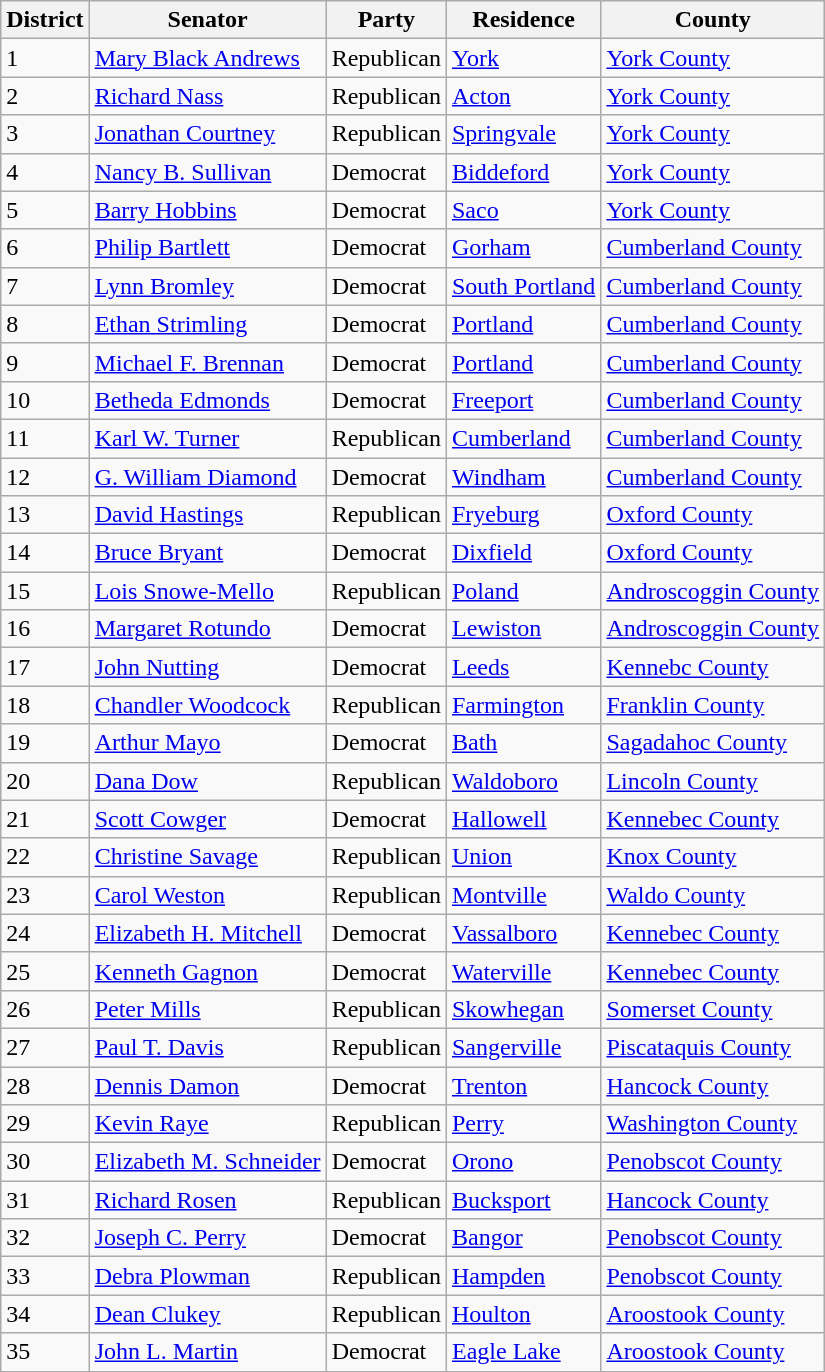<table class="wikitable">
<tr>
<th>District</th>
<th>Senator</th>
<th>Party</th>
<th>Residence</th>
<th>County</th>
</tr>
<tr>
<td>1</td>
<td><a href='#'>Mary Black Andrews</a></td>
<td>Republican</td>
<td><a href='#'>York</a></td>
<td><a href='#'>York County</a></td>
</tr>
<tr>
<td>2</td>
<td><a href='#'>Richard Nass</a></td>
<td>Republican</td>
<td><a href='#'>Acton</a></td>
<td><a href='#'>York County</a></td>
</tr>
<tr>
<td>3</td>
<td><a href='#'>Jonathan Courtney</a></td>
<td>Republican</td>
<td><a href='#'>Springvale</a></td>
<td><a href='#'>York County</a></td>
</tr>
<tr>
<td>4</td>
<td><a href='#'>Nancy B. Sullivan</a></td>
<td>Democrat</td>
<td><a href='#'>Biddeford</a></td>
<td><a href='#'>York County</a></td>
</tr>
<tr>
<td>5</td>
<td><a href='#'>Barry Hobbins</a></td>
<td>Democrat</td>
<td><a href='#'>Saco</a></td>
<td><a href='#'>York County</a></td>
</tr>
<tr>
<td>6</td>
<td><a href='#'>Philip Bartlett</a></td>
<td>Democrat</td>
<td><a href='#'>Gorham</a></td>
<td><a href='#'>Cumberland County</a></td>
</tr>
<tr>
<td>7</td>
<td><a href='#'>Lynn Bromley</a></td>
<td>Democrat</td>
<td><a href='#'>South Portland</a></td>
<td><a href='#'>Cumberland County</a></td>
</tr>
<tr>
<td>8</td>
<td><a href='#'>Ethan Strimling</a></td>
<td>Democrat</td>
<td><a href='#'>Portland</a></td>
<td><a href='#'>Cumberland County</a></td>
</tr>
<tr>
<td>9</td>
<td><a href='#'>Michael F. Brennan</a></td>
<td>Democrat</td>
<td><a href='#'>Portland</a></td>
<td><a href='#'>Cumberland County</a></td>
</tr>
<tr>
<td>10</td>
<td><a href='#'>Betheda Edmonds</a></td>
<td>Democrat</td>
<td><a href='#'>Freeport</a></td>
<td><a href='#'>Cumberland County</a></td>
</tr>
<tr>
<td>11</td>
<td><a href='#'>Karl W. Turner</a></td>
<td>Republican</td>
<td><a href='#'>Cumberland</a></td>
<td><a href='#'>Cumberland County</a></td>
</tr>
<tr>
<td>12</td>
<td><a href='#'>G. William Diamond</a></td>
<td>Democrat</td>
<td><a href='#'>Windham</a></td>
<td><a href='#'>Cumberland County</a></td>
</tr>
<tr>
<td>13</td>
<td><a href='#'>David Hastings</a></td>
<td>Republican</td>
<td><a href='#'>Fryeburg</a></td>
<td><a href='#'>Oxford County</a></td>
</tr>
<tr>
<td>14</td>
<td><a href='#'>Bruce Bryant</a></td>
<td>Democrat</td>
<td><a href='#'>Dixfield</a></td>
<td><a href='#'>Oxford County</a></td>
</tr>
<tr>
<td>15</td>
<td><a href='#'>Lois Snowe-Mello</a></td>
<td>Republican</td>
<td><a href='#'>Poland</a></td>
<td><a href='#'>Androscoggin County</a></td>
</tr>
<tr>
<td>16</td>
<td><a href='#'>Margaret Rotundo</a></td>
<td>Democrat</td>
<td><a href='#'>Lewiston</a></td>
<td><a href='#'>Androscoggin County</a></td>
</tr>
<tr>
<td>17</td>
<td><a href='#'>John Nutting</a></td>
<td>Democrat</td>
<td><a href='#'>Leeds</a></td>
<td><a href='#'>Kennebc County</a></td>
</tr>
<tr>
<td>18</td>
<td><a href='#'>Chandler Woodcock</a></td>
<td>Republican</td>
<td><a href='#'>Farmington</a></td>
<td><a href='#'>Franklin County</a></td>
</tr>
<tr>
<td>19</td>
<td><a href='#'>Arthur Mayo</a></td>
<td>Democrat</td>
<td><a href='#'>Bath</a></td>
<td><a href='#'>Sagadahoc County</a></td>
</tr>
<tr>
<td>20</td>
<td><a href='#'>Dana Dow</a></td>
<td>Republican</td>
<td><a href='#'>Waldoboro</a></td>
<td><a href='#'>Lincoln County</a></td>
</tr>
<tr>
<td>21</td>
<td><a href='#'>Scott Cowger</a></td>
<td>Democrat</td>
<td><a href='#'>Hallowell</a></td>
<td><a href='#'>Kennebec County</a></td>
</tr>
<tr>
<td>22</td>
<td><a href='#'>Christine Savage</a></td>
<td>Republican</td>
<td><a href='#'>Union</a></td>
<td><a href='#'>Knox County</a></td>
</tr>
<tr>
<td>23</td>
<td><a href='#'>Carol Weston</a></td>
<td>Republican</td>
<td><a href='#'>Montville</a></td>
<td><a href='#'>Waldo County</a></td>
</tr>
<tr>
<td>24</td>
<td><a href='#'>Elizabeth H. Mitchell</a></td>
<td>Democrat</td>
<td><a href='#'>Vassalboro</a></td>
<td><a href='#'>Kennebec County</a></td>
</tr>
<tr>
<td>25</td>
<td><a href='#'>Kenneth Gagnon</a></td>
<td>Democrat</td>
<td><a href='#'>Waterville</a></td>
<td><a href='#'>Kennebec County</a></td>
</tr>
<tr>
<td>26</td>
<td><a href='#'>Peter Mills</a></td>
<td>Republican</td>
<td><a href='#'>Skowhegan</a></td>
<td><a href='#'>Somerset County</a></td>
</tr>
<tr>
<td>27</td>
<td><a href='#'>Paul T. Davis</a></td>
<td>Republican</td>
<td><a href='#'>Sangerville</a></td>
<td><a href='#'>Piscataquis County</a></td>
</tr>
<tr>
<td>28</td>
<td><a href='#'>Dennis Damon</a></td>
<td>Democrat</td>
<td><a href='#'>Trenton</a></td>
<td><a href='#'>Hancock County</a></td>
</tr>
<tr>
<td>29</td>
<td><a href='#'>Kevin Raye</a></td>
<td>Republican</td>
<td><a href='#'>Perry</a></td>
<td><a href='#'>Washington County</a></td>
</tr>
<tr>
<td>30</td>
<td><a href='#'>Elizabeth M. Schneider</a></td>
<td>Democrat</td>
<td><a href='#'>Orono</a></td>
<td><a href='#'>Penobscot County</a></td>
</tr>
<tr>
<td>31</td>
<td><a href='#'>Richard Rosen</a></td>
<td>Republican</td>
<td><a href='#'>Bucksport</a></td>
<td><a href='#'>Hancock County</a></td>
</tr>
<tr>
<td>32</td>
<td><a href='#'>Joseph C. Perry</a></td>
<td>Democrat</td>
<td><a href='#'>Bangor</a></td>
<td><a href='#'>Penobscot County</a></td>
</tr>
<tr>
<td>33</td>
<td><a href='#'>Debra Plowman</a></td>
<td>Republican</td>
<td><a href='#'>Hampden</a></td>
<td><a href='#'>Penobscot County</a></td>
</tr>
<tr>
<td>34</td>
<td><a href='#'>Dean Clukey</a></td>
<td>Republican</td>
<td><a href='#'>Houlton</a></td>
<td><a href='#'>Aroostook County</a></td>
</tr>
<tr>
<td>35</td>
<td><a href='#'>John L. Martin</a></td>
<td>Democrat</td>
<td><a href='#'>Eagle Lake</a></td>
<td><a href='#'>Aroostook County</a></td>
</tr>
</table>
